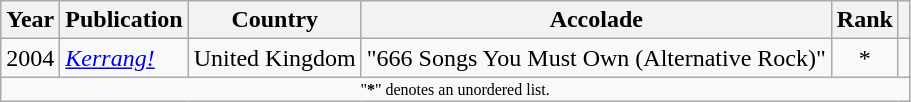<table class="wikitable sortable" style="margin:0 1em 1em 0;">
<tr>
<th>Year</th>
<th>Publication</th>
<th>Country</th>
<th>Accolade</th>
<th>Rank</th>
<th class=unsortable></th>
</tr>
<tr>
<td align=center>2004</td>
<td><em><a href='#'>Kerrang!</a></em></td>
<td>United Kingdom</td>
<td>"666 Songs You Must Own (Alternative Rock)"</td>
<td align=center>*</td>
<td></td>
</tr>
<tr class="sortbottom">
<td colspan="6"  style="font-size:8pt; text-align:center;">"<strong>*</strong>" denotes an unordered list.</td>
</tr>
</table>
